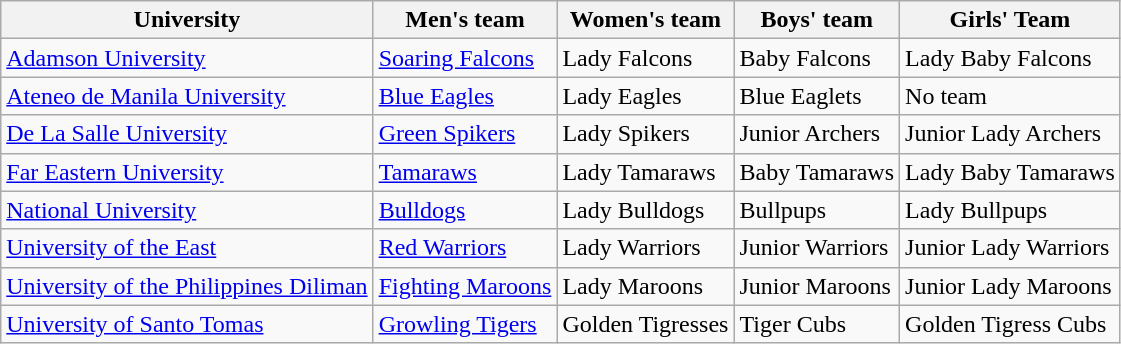<table class=wikitable>
<tr>
<th>University</th>
<th>Men's team</th>
<th>Women's team</th>
<th>Boys' team</th>
<th>Girls' Team</th>
</tr>
<tr>
<td><a href='#'>Adamson University</a></td>
<td><a href='#'>Soaring Falcons</a></td>
<td>Lady Falcons</td>
<td>Baby Falcons</td>
<td>Lady Baby Falcons</td>
</tr>
<tr>
<td><a href='#'>Ateneo de Manila University</a></td>
<td><a href='#'>Blue Eagles</a></td>
<td>Lady Eagles</td>
<td>Blue Eaglets</td>
<td>No team</td>
</tr>
<tr>
<td><a href='#'>De La Salle University</a></td>
<td><a href='#'>Green Spikers</a></td>
<td>Lady Spikers</td>
<td>Junior Archers</td>
<td>Junior Lady Archers</td>
</tr>
<tr>
<td><a href='#'>Far Eastern University</a></td>
<td><a href='#'>Tamaraws</a></td>
<td>Lady Tamaraws</td>
<td>Baby Tamaraws</td>
<td>Lady Baby Tamaraws</td>
</tr>
<tr>
<td><a href='#'>National University</a></td>
<td><a href='#'>Bulldogs</a></td>
<td>Lady Bulldogs</td>
<td>Bullpups</td>
<td>Lady Bullpups</td>
</tr>
<tr>
<td><a href='#'>University of the East</a></td>
<td><a href='#'>Red Warriors</a></td>
<td>Lady Warriors</td>
<td>Junior Warriors</td>
<td>Junior Lady Warriors</td>
</tr>
<tr>
<td><a href='#'>University of the Philippines Diliman</a></td>
<td><a href='#'>Fighting Maroons</a></td>
<td>Lady Maroons</td>
<td>Junior Maroons</td>
<td>Junior Lady Maroons</td>
</tr>
<tr>
<td><a href='#'>University of Santo Tomas</a></td>
<td><a href='#'>Growling Tigers</a></td>
<td>Golden Tigresses</td>
<td>Tiger Cubs</td>
<td>Golden Tigress Cubs</td>
</tr>
</table>
